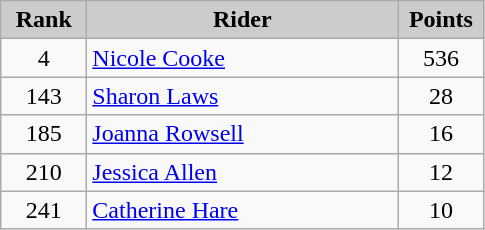<table class="wikitable alternance" style="text-align:center;">
<tr>
<th scope="col" style="background-color:#CCCCCC; width:50px;">Rank</th>
<th scope="col" style="background-color:#CCCCCC; width:200px;">Rider</th>
<th scope="col" style="background-color:#CCCCCC; width:50px;">Points</th>
</tr>
<tr>
<td>4</td>
<td style="text-align:left;"> <a href='#'>Nicole Cooke</a></td>
<td>536</td>
</tr>
<tr>
<td>143</td>
<td style="text-align:left;"> <a href='#'>Sharon Laws</a></td>
<td>28</td>
</tr>
<tr>
<td>185</td>
<td style="text-align:left;"> <a href='#'>Joanna Rowsell</a></td>
<td>16</td>
</tr>
<tr>
<td>210</td>
<td style="text-align:left;"> <a href='#'>Jessica Allen</a></td>
<td>12</td>
</tr>
<tr>
<td>241</td>
<td style="text-align:left;"> <a href='#'>Catherine Hare</a></td>
<td>10</td>
</tr>
</table>
